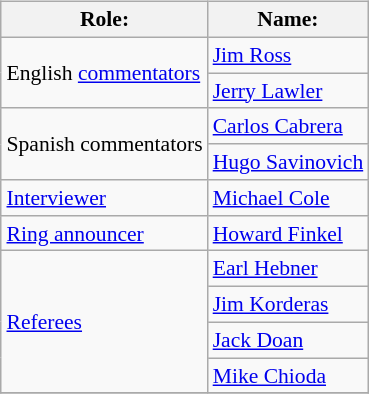<table class=wikitable style="font-size:90%; margin: 0.5em 0 0.5em 1em; float: right; clear: right;">
<tr>
<th>Role:</th>
<th>Name:</th>
</tr>
<tr>
<td rowspan="2">English <a href='#'>commentators</a></td>
<td><a href='#'>Jim Ross</a></td>
</tr>
<tr>
<td><a href='#'>Jerry Lawler</a></td>
</tr>
<tr>
<td rowspan="2">Spanish commentators</td>
<td><a href='#'>Carlos Cabrera</a></td>
</tr>
<tr>
<td><a href='#'>Hugo Savinovich</a></td>
</tr>
<tr>
<td><a href='#'>Interviewer</a></td>
<td><a href='#'>Michael Cole</a></td>
</tr>
<tr>
<td><a href='#'>Ring announcer</a></td>
<td><a href='#'>Howard Finkel</a></td>
</tr>
<tr>
<td rowspan="4"><a href='#'>Referees</a></td>
<td><a href='#'>Earl Hebner</a></td>
</tr>
<tr>
<td><a href='#'>Jim Korderas</a></td>
</tr>
<tr>
<td><a href='#'>Jack Doan</a></td>
</tr>
<tr>
<td><a href='#'>Mike Chioda</a></td>
</tr>
<tr>
</tr>
</table>
